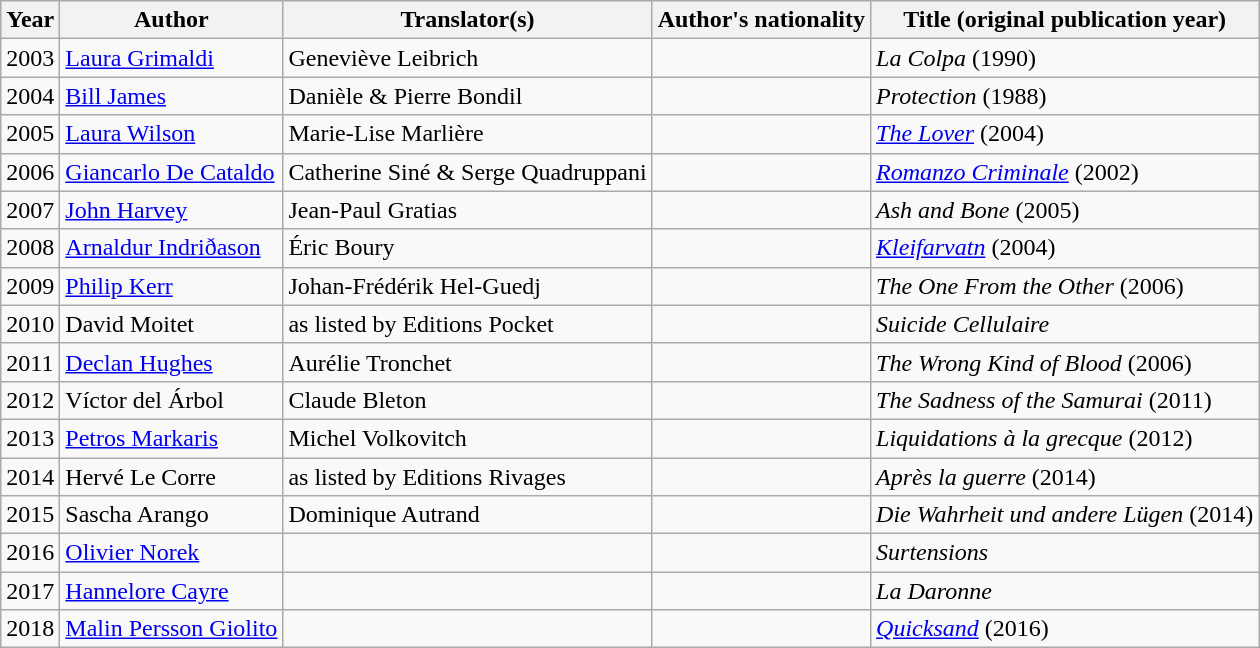<table class="wikitable">
<tr>
<th>Year</th>
<th>Author</th>
<th>Translator(s)</th>
<th>Author's nationality</th>
<th>Title (original publication year)</th>
</tr>
<tr>
<td>2003</td>
<td><a href='#'>Laura Grimaldi</a></td>
<td>Geneviève Leibrich</td>
<td></td>
<td><em>La Colpa</em> (1990)</td>
</tr>
<tr>
<td>2004</td>
<td><a href='#'>Bill James</a></td>
<td>Danièle & Pierre Bondil</td>
<td></td>
<td><em>Protection</em> (1988)</td>
</tr>
<tr>
<td>2005</td>
<td><a href='#'>Laura Wilson</a></td>
<td>Marie-Lise Marlière</td>
<td></td>
<td><em><a href='#'>The Lover</a></em> (2004)</td>
</tr>
<tr>
<td>2006</td>
<td><a href='#'>Giancarlo De Cataldo</a></td>
<td>Catherine Siné & Serge Quadruppani</td>
<td></td>
<td><em><a href='#'>Romanzo Criminale</a></em> (2002)</td>
</tr>
<tr>
<td>2007</td>
<td><a href='#'>John Harvey</a></td>
<td>Jean-Paul Gratias</td>
<td></td>
<td><em>Ash and Bone</em> (2005)</td>
</tr>
<tr>
<td>2008</td>
<td><a href='#'>Arnaldur Indriðason</a></td>
<td>Éric Boury</td>
<td></td>
<td><em><a href='#'>Kleifarvatn</a></em> (2004)</td>
</tr>
<tr>
<td>2009</td>
<td><a href='#'>Philip Kerr</a></td>
<td>Johan-Frédérik Hel-Guedj</td>
<td></td>
<td><em>The One From the Other</em> (2006)</td>
</tr>
<tr>
<td>2010</td>
<td>David Moitet</td>
<td>as listed by Editions Pocket</td>
<td></td>
<td><em>Suicide Cellulaire</em></td>
</tr>
<tr>
<td>2011</td>
<td><a href='#'>Declan Hughes</a></td>
<td>Aurélie Tronchet</td>
<td></td>
<td><em>The Wrong Kind of Blood</em> (2006)</td>
</tr>
<tr>
<td>2012</td>
<td>Víctor del Árbol</td>
<td>Claude Bleton</td>
<td></td>
<td><em>The Sadness of the Samurai</em> (2011)</td>
</tr>
<tr>
<td>2013</td>
<td><a href='#'>Petros Markaris</a></td>
<td>Michel Volkovitch</td>
<td></td>
<td><em>Liquidations à la grecque</em> (2012)</td>
</tr>
<tr>
<td>2014</td>
<td>Hervé Le Corre</td>
<td>as listed by Editions Rivages</td>
<td></td>
<td><em>Après la guerre</em> (2014)</td>
</tr>
<tr>
<td>2015</td>
<td>Sascha Arango</td>
<td>Dominique Autrand</td>
<td></td>
<td><em>Die Wahrheit und andere Lügen</em> (2014)</td>
</tr>
<tr>
<td>2016</td>
<td><a href='#'>Olivier Norek</a></td>
<td></td>
<td></td>
<td><em>Surtensions</em></td>
</tr>
<tr>
<td>2017</td>
<td><a href='#'>Hannelore Cayre</a></td>
<td></td>
<td></td>
<td><em>La Daronne</em></td>
</tr>
<tr>
<td>2018</td>
<td><a href='#'>Malin Persson Giolito</a></td>
<td></td>
<td></td>
<td><em><a href='#'>Quicksand</a></em> (2016)</td>
</tr>
</table>
